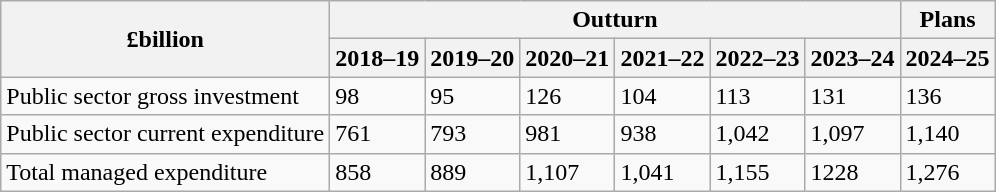<table class="wikitable">
<tr>
<th rowspan="2">£billion</th>
<th colspan="6">Outturn</th>
<th>Plans</th>
</tr>
<tr>
<th>2018–19</th>
<th>2019–20</th>
<th>2020–21</th>
<th>2021–22</th>
<th>2022–23</th>
<th>2023–24</th>
<th>2024–25</th>
</tr>
<tr>
<td>Public sector gross investment</td>
<td>98</td>
<td>95</td>
<td>126</td>
<td>104</td>
<td>113</td>
<td>131</td>
<td>136</td>
</tr>
<tr>
<td>Public sector current expenditure</td>
<td>761</td>
<td>793</td>
<td>981</td>
<td>938</td>
<td>1,042</td>
<td>1,097</td>
<td>1,140</td>
</tr>
<tr>
<td>Total managed expenditure</td>
<td>858</td>
<td>889</td>
<td>1,107</td>
<td>1,041</td>
<td>1,155</td>
<td>1228</td>
<td>1,276</td>
</tr>
</table>
